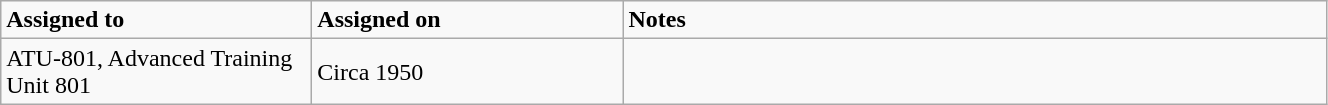<table class="wikitable" style="width: 70%;">
<tr>
<td style="width: 200px;"><strong>Assigned to</strong></td>
<td style="width: 200px;"><strong>Assigned on</strong></td>
<td><strong>Notes</strong></td>
</tr>
<tr>
<td>ATU-801, Advanced Training Unit 801</td>
<td>Circa 1950</td>
<td></td>
</tr>
</table>
